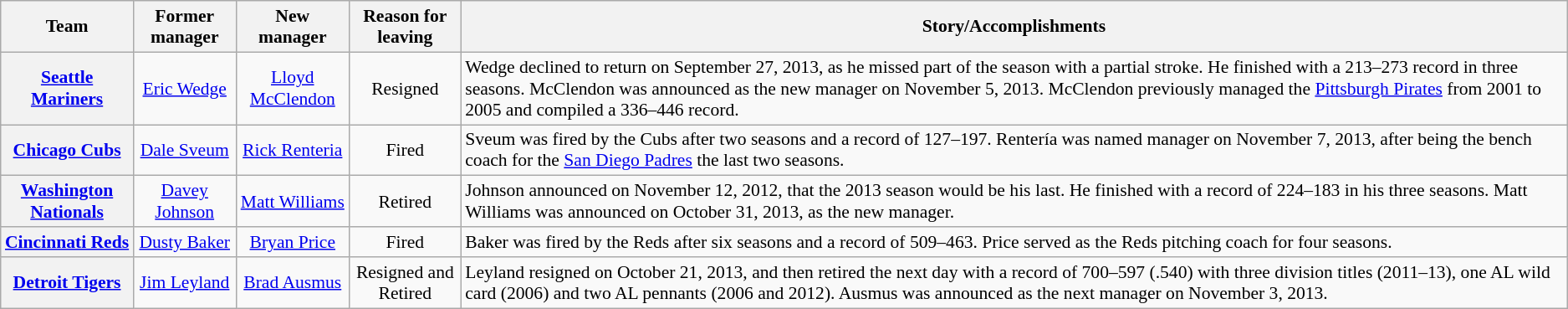<table class="wikitable" style="font-size:90%;" align="center;">
<tr>
<th>Team</th>
<th>Former manager</th>
<th>New manager</th>
<th>Reason for leaving</th>
<th>Story/Accomplishments</th>
</tr>
<tr>
<th><a href='#'>Seattle Mariners</a></th>
<td style="text-align:center;"><a href='#'>Eric Wedge</a></td>
<td style="text-align:center;"><a href='#'>Lloyd McClendon</a></td>
<td style="text-align:center;">Resigned</td>
<td>Wedge declined to return on September 27, 2013, as he missed part of the season with a partial stroke. He finished with a 213–273 record in three seasons.  McClendon was announced as the new manager on November 5, 2013.  McClendon previously managed the <a href='#'>Pittsburgh Pirates</a> from 2001 to 2005 and compiled a 336–446 record.</td>
</tr>
<tr>
<th><a href='#'>Chicago Cubs</a></th>
<td style="text-align:center;"><a href='#'>Dale Sveum</a></td>
<td style="text-align:center;"><a href='#'>Rick Renteria</a></td>
<td style="text-align:center;">Fired</td>
<td>Sveum was fired by the Cubs after two seasons and a record of 127–197.  Rentería was named manager on November 7, 2013, after being the bench coach for the <a href='#'>San Diego Padres</a> the last two seasons.</td>
</tr>
<tr>
<th><a href='#'>Washington Nationals</a></th>
<td style="text-align:center;"><a href='#'>Davey Johnson</a></td>
<td style="text-align:center;"><a href='#'>Matt Williams</a></td>
<td style="text-align:center;">Retired</td>
<td>Johnson announced on November 12, 2012, that the 2013 season would be his last. He finished with a record of 224–183 in his three seasons.  Matt Williams was announced on October 31, 2013, as the new manager.</td>
</tr>
<tr>
<th><a href='#'>Cincinnati Reds</a></th>
<td style="text-align:center;"><a href='#'>Dusty Baker</a></td>
<td style="text-align:center;"><a href='#'>Bryan Price</a></td>
<td style="text-align:center;">Fired</td>
<td>Baker was fired by the Reds after six seasons and a record of 509–463. Price served as the Reds pitching coach for four seasons.</td>
</tr>
<tr>
<th><a href='#'>Detroit Tigers</a></th>
<td style="text-align:center;"><a href='#'>Jim Leyland</a></td>
<td style="text-align:center;"><a href='#'>Brad Ausmus</a></td>
<td style="text-align:center;">Resigned and Retired</td>
<td>Leyland resigned on October 21, 2013, and then retired the next day with a record of 700–597 (.540) with three division titles (2011–13), one AL wild card (2006) and two AL pennants (2006 and 2012). Ausmus was announced as the next manager on November 3, 2013.</td>
</tr>
</table>
